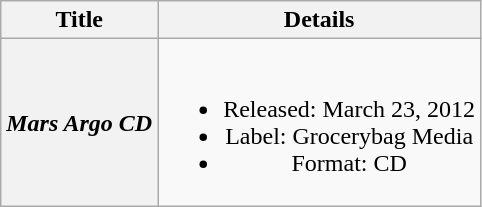<table class="wikitable plainrowheaders" style="text-align:center;">
<tr>
<th scope="col">Title</th>
<th scope="col">Details</th>
</tr>
<tr>
<th scope="row"><em>Mars Argo CD</em></th>
<td><br><ul><li>Released: March 23, 2012</li><li>Label: Grocerybag Media</li><li>Format: CD</li></ul></td>
</tr>
</table>
